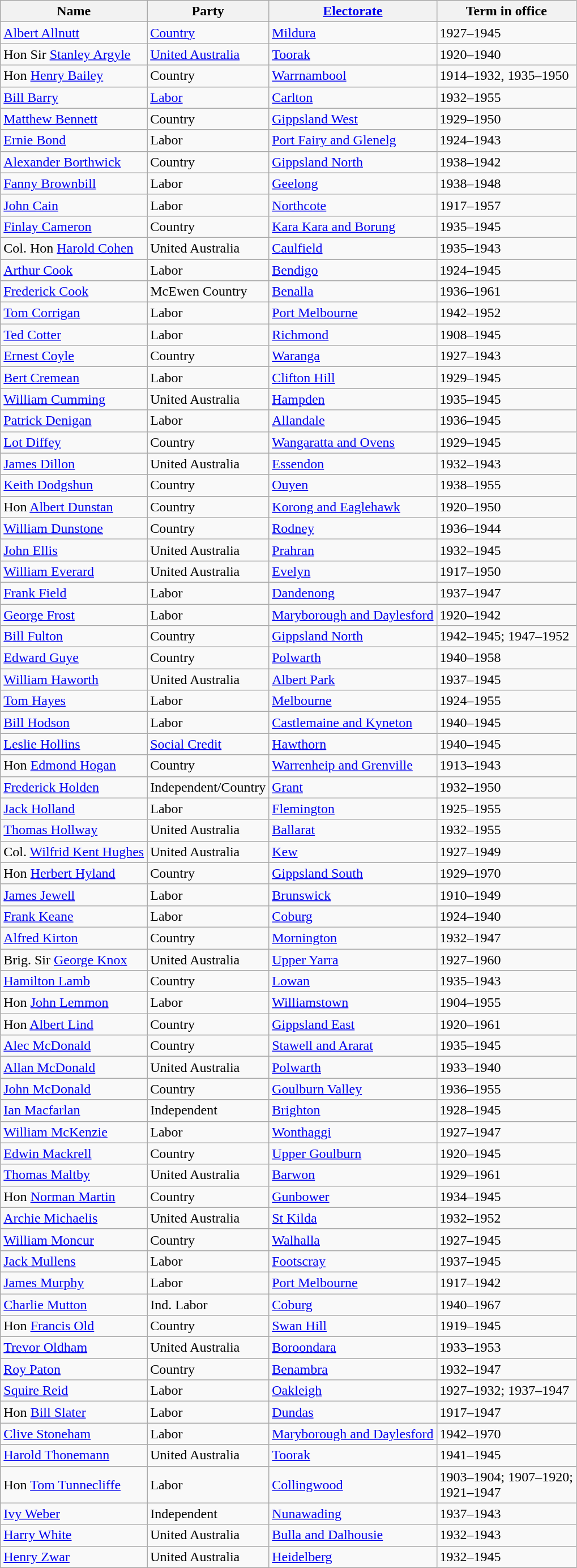<table class="wikitable sortable">
<tr>
<th><strong>Name</strong></th>
<th><strong>Party</strong></th>
<th><strong><a href='#'>Electorate</a></strong></th>
<th><strong>Term in office</strong></th>
</tr>
<tr>
<td><a href='#'>Albert Allnutt</a></td>
<td><a href='#'>Country</a></td>
<td><a href='#'>Mildura</a></td>
<td>1927–1945</td>
</tr>
<tr>
<td>Hon Sir <a href='#'>Stanley Argyle</a> </td>
<td><a href='#'>United Australia</a></td>
<td><a href='#'>Toorak</a></td>
<td>1920–1940</td>
</tr>
<tr>
<td>Hon <a href='#'>Henry Bailey</a></td>
<td>Country</td>
<td><a href='#'>Warrnambool</a></td>
<td>1914–1932, 1935–1950</td>
</tr>
<tr>
<td><a href='#'>Bill Barry</a></td>
<td><a href='#'>Labor</a></td>
<td><a href='#'>Carlton</a></td>
<td>1932–1955</td>
</tr>
<tr>
<td><a href='#'>Matthew Bennett</a></td>
<td>Country</td>
<td><a href='#'>Gippsland West</a></td>
<td>1929–1950</td>
</tr>
<tr>
<td><a href='#'>Ernie Bond</a></td>
<td>Labor</td>
<td><a href='#'>Port Fairy and Glenelg</a></td>
<td>1924–1943</td>
</tr>
<tr>
<td><a href='#'>Alexander Borthwick</a> </td>
<td>Country</td>
<td><a href='#'>Gippsland North</a></td>
<td>1938–1942</td>
</tr>
<tr>
<td><a href='#'>Fanny Brownbill</a></td>
<td>Labor</td>
<td><a href='#'>Geelong</a></td>
<td>1938–1948</td>
</tr>
<tr>
<td><a href='#'>John Cain</a></td>
<td>Labor</td>
<td><a href='#'>Northcote</a></td>
<td>1917–1957</td>
</tr>
<tr>
<td><a href='#'>Finlay Cameron</a></td>
<td>Country</td>
<td><a href='#'>Kara Kara and Borung</a></td>
<td>1935–1945</td>
</tr>
<tr>
<td>Col. Hon <a href='#'>Harold Cohen</a></td>
<td>United Australia</td>
<td><a href='#'>Caulfield</a></td>
<td>1935–1943</td>
</tr>
<tr>
<td><a href='#'>Arthur Cook</a></td>
<td>Labor</td>
<td><a href='#'>Bendigo</a></td>
<td>1924–1945</td>
</tr>
<tr>
<td><a href='#'>Frederick Cook</a></td>
<td>McEwen Country</td>
<td><a href='#'>Benalla</a></td>
<td>1936–1961</td>
</tr>
<tr>
<td><a href='#'>Tom Corrigan</a> </td>
<td>Labor</td>
<td><a href='#'>Port Melbourne</a></td>
<td>1942–1952</td>
</tr>
<tr>
<td><a href='#'>Ted Cotter</a></td>
<td>Labor</td>
<td><a href='#'>Richmond</a></td>
<td>1908–1945</td>
</tr>
<tr>
<td><a href='#'>Ernest Coyle</a></td>
<td>Country</td>
<td><a href='#'>Waranga</a></td>
<td>1927–1943</td>
</tr>
<tr>
<td><a href='#'>Bert Cremean</a></td>
<td>Labor</td>
<td><a href='#'>Clifton Hill</a></td>
<td>1929–1945</td>
</tr>
<tr>
<td><a href='#'>William Cumming</a></td>
<td>United Australia</td>
<td><a href='#'>Hampden</a></td>
<td>1935–1945</td>
</tr>
<tr>
<td><a href='#'>Patrick Denigan</a></td>
<td>Labor</td>
<td><a href='#'>Allandale</a></td>
<td>1936–1945</td>
</tr>
<tr>
<td><a href='#'>Lot Diffey</a></td>
<td>Country</td>
<td><a href='#'>Wangaratta and Ovens</a></td>
<td>1929–1945</td>
</tr>
<tr>
<td><a href='#'>James Dillon</a></td>
<td>United Australia</td>
<td><a href='#'>Essendon</a></td>
<td>1932–1943</td>
</tr>
<tr>
<td><a href='#'>Keith Dodgshun</a></td>
<td>Country</td>
<td><a href='#'>Ouyen</a></td>
<td>1938–1955</td>
</tr>
<tr>
<td>Hon <a href='#'>Albert Dunstan</a></td>
<td>Country</td>
<td><a href='#'>Korong and Eaglehawk</a></td>
<td>1920–1950</td>
</tr>
<tr>
<td><a href='#'>William Dunstone</a></td>
<td>Country</td>
<td><a href='#'>Rodney</a></td>
<td>1936–1944</td>
</tr>
<tr>
<td><a href='#'>John Ellis</a></td>
<td>United Australia</td>
<td><a href='#'>Prahran</a></td>
<td>1932–1945</td>
</tr>
<tr>
<td><a href='#'>William Everard</a></td>
<td>United Australia</td>
<td><a href='#'>Evelyn</a></td>
<td>1917–1950</td>
</tr>
<tr>
<td><a href='#'>Frank Field</a></td>
<td>Labor</td>
<td><a href='#'>Dandenong</a></td>
<td>1937–1947</td>
</tr>
<tr>
<td><a href='#'>George Frost</a> </td>
<td>Labor</td>
<td><a href='#'>Maryborough and Daylesford</a></td>
<td>1920–1942</td>
</tr>
<tr>
<td><a href='#'>Bill Fulton</a> </td>
<td>Country</td>
<td><a href='#'>Gippsland North</a></td>
<td>1942–1945; 1947–1952</td>
</tr>
<tr>
<td><a href='#'>Edward Guye</a> </td>
<td>Country</td>
<td><a href='#'>Polwarth</a></td>
<td>1940–1958</td>
</tr>
<tr>
<td><a href='#'>William Haworth</a></td>
<td>United Australia</td>
<td><a href='#'>Albert Park</a></td>
<td>1937–1945</td>
</tr>
<tr>
<td><a href='#'>Tom Hayes</a></td>
<td>Labor</td>
<td><a href='#'>Melbourne</a></td>
<td>1924–1955</td>
</tr>
<tr>
<td><a href='#'>Bill Hodson</a></td>
<td>Labor</td>
<td><a href='#'>Castlemaine and Kyneton</a></td>
<td>1940–1945</td>
</tr>
<tr>
<td><a href='#'>Leslie Hollins</a></td>
<td><a href='#'>Social Credit</a></td>
<td><a href='#'>Hawthorn</a></td>
<td>1940–1945</td>
</tr>
<tr>
<td>Hon <a href='#'>Edmond Hogan</a></td>
<td>Country</td>
<td><a href='#'>Warrenheip and Grenville</a></td>
<td>1913–1943</td>
</tr>
<tr>
<td><a href='#'>Frederick Holden</a></td>
<td>Independent/Country</td>
<td><a href='#'>Grant</a></td>
<td>1932–1950</td>
</tr>
<tr>
<td><a href='#'>Jack Holland</a></td>
<td>Labor</td>
<td><a href='#'>Flemington</a></td>
<td>1925–1955</td>
</tr>
<tr>
<td><a href='#'>Thomas Hollway</a></td>
<td>United Australia</td>
<td><a href='#'>Ballarat</a></td>
<td>1932–1955</td>
</tr>
<tr>
<td>Col. <a href='#'>Wilfrid Kent Hughes</a></td>
<td>United Australia</td>
<td><a href='#'>Kew</a></td>
<td>1927–1949</td>
</tr>
<tr>
<td>Hon <a href='#'>Herbert Hyland</a></td>
<td>Country</td>
<td><a href='#'>Gippsland South</a></td>
<td>1929–1970</td>
</tr>
<tr>
<td><a href='#'>James Jewell</a></td>
<td>Labor</td>
<td><a href='#'>Brunswick</a></td>
<td>1910–1949</td>
</tr>
<tr>
<td><a href='#'>Frank Keane</a> </td>
<td>Labor</td>
<td><a href='#'>Coburg</a></td>
<td>1924–1940</td>
</tr>
<tr>
<td><a href='#'>Alfred Kirton</a></td>
<td>Country</td>
<td><a href='#'>Mornington</a></td>
<td>1932–1947</td>
</tr>
<tr>
<td>Brig. Sir <a href='#'>George Knox</a></td>
<td>United Australia</td>
<td><a href='#'>Upper Yarra</a></td>
<td>1927–1960</td>
</tr>
<tr>
<td><a href='#'>Hamilton Lamb</a></td>
<td>Country</td>
<td><a href='#'>Lowan</a></td>
<td>1935–1943</td>
</tr>
<tr>
<td>Hon <a href='#'>John Lemmon</a></td>
<td>Labor</td>
<td><a href='#'>Williamstown</a></td>
<td>1904–1955</td>
</tr>
<tr>
<td>Hon <a href='#'>Albert Lind</a></td>
<td>Country</td>
<td><a href='#'>Gippsland East</a></td>
<td>1920–1961</td>
</tr>
<tr>
<td><a href='#'>Alec McDonald</a></td>
<td>Country</td>
<td><a href='#'>Stawell and Ararat</a></td>
<td>1935–1945</td>
</tr>
<tr>
<td><a href='#'>Allan McDonald</a> </td>
<td>United Australia</td>
<td><a href='#'>Polwarth</a></td>
<td>1933–1940</td>
</tr>
<tr>
<td><a href='#'>John McDonald</a></td>
<td>Country</td>
<td><a href='#'>Goulburn Valley</a></td>
<td>1936–1955</td>
</tr>
<tr>
<td><a href='#'>Ian Macfarlan</a></td>
<td>Independent</td>
<td><a href='#'>Brighton</a></td>
<td>1928–1945</td>
</tr>
<tr>
<td><a href='#'>William McKenzie</a></td>
<td>Labor</td>
<td><a href='#'>Wonthaggi</a></td>
<td>1927–1947</td>
</tr>
<tr>
<td><a href='#'>Edwin Mackrell</a></td>
<td>Country</td>
<td><a href='#'>Upper Goulburn</a></td>
<td>1920–1945</td>
</tr>
<tr>
<td><a href='#'>Thomas Maltby</a></td>
<td>United Australia</td>
<td><a href='#'>Barwon</a></td>
<td>1929–1961</td>
</tr>
<tr>
<td>Hon <a href='#'>Norman Martin</a></td>
<td>Country</td>
<td><a href='#'>Gunbower</a></td>
<td>1934–1945</td>
</tr>
<tr>
<td><a href='#'>Archie Michaelis</a></td>
<td>United Australia</td>
<td><a href='#'>St Kilda</a></td>
<td>1932–1952</td>
</tr>
<tr>
<td><a href='#'>William Moncur</a></td>
<td>Country</td>
<td><a href='#'>Walhalla</a></td>
<td>1927–1945</td>
</tr>
<tr>
<td><a href='#'>Jack Mullens</a></td>
<td>Labor</td>
<td><a href='#'>Footscray</a></td>
<td>1937–1945</td>
</tr>
<tr>
<td><a href='#'>James Murphy</a> </td>
<td>Labor</td>
<td><a href='#'>Port Melbourne</a></td>
<td>1917–1942</td>
</tr>
<tr>
<td><a href='#'>Charlie Mutton</a> </td>
<td>Ind. Labor</td>
<td><a href='#'>Coburg</a></td>
<td>1940–1967</td>
</tr>
<tr>
<td>Hon <a href='#'>Francis Old</a></td>
<td>Country</td>
<td><a href='#'>Swan Hill</a></td>
<td>1919–1945</td>
</tr>
<tr>
<td><a href='#'>Trevor Oldham</a></td>
<td>United Australia</td>
<td><a href='#'>Boroondara</a></td>
<td>1933–1953</td>
</tr>
<tr>
<td><a href='#'>Roy Paton</a></td>
<td>Country</td>
<td><a href='#'>Benambra</a></td>
<td>1932–1947</td>
</tr>
<tr>
<td><a href='#'>Squire Reid</a></td>
<td>Labor</td>
<td><a href='#'>Oakleigh</a></td>
<td>1927–1932; 1937–1947</td>
</tr>
<tr>
<td>Hon <a href='#'>Bill Slater</a></td>
<td>Labor</td>
<td><a href='#'>Dundas</a></td>
<td>1917–1947</td>
</tr>
<tr>
<td><a href='#'>Clive Stoneham</a> </td>
<td>Labor</td>
<td><a href='#'>Maryborough and Daylesford</a></td>
<td>1942–1970</td>
</tr>
<tr>
<td><a href='#'>Harold Thonemann</a> </td>
<td>United Australia</td>
<td><a href='#'>Toorak</a></td>
<td>1941–1945</td>
</tr>
<tr>
<td>Hon <a href='#'>Tom Tunnecliffe</a></td>
<td>Labor</td>
<td><a href='#'>Collingwood</a></td>
<td>1903–1904; 1907–1920;<br>1921–1947</td>
</tr>
<tr>
<td><a href='#'>Ivy Weber</a></td>
<td>Independent</td>
<td><a href='#'>Nunawading</a></td>
<td>1937–1943</td>
</tr>
<tr>
<td><a href='#'>Harry White</a></td>
<td>United Australia</td>
<td><a href='#'>Bulla and Dalhousie</a></td>
<td>1932–1943</td>
</tr>
<tr>
<td><a href='#'>Henry Zwar</a></td>
<td>United Australia</td>
<td><a href='#'>Heidelberg</a></td>
<td>1932–1945</td>
</tr>
</table>
